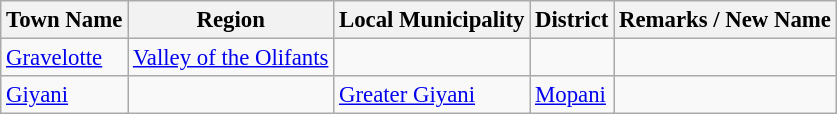<table class="wikitable sortable" style="font-size: 95%;">
<tr>
<th>Town Name</th>
<th>Region</th>
<th>Local Municipality</th>
<th>District</th>
<th>Remarks / New Name</th>
</tr>
<tr>
<td><a href='#'>Gravelotte</a></td>
<td><a href='#'>Valley of the Olifants</a></td>
<td></td>
<td></td>
<td></td>
</tr>
<tr>
<td><a href='#'>Giyani</a></td>
<td></td>
<td><a href='#'>Greater Giyani</a></td>
<td><a href='#'>Mopani</a></td>
<td></td>
</tr>
</table>
